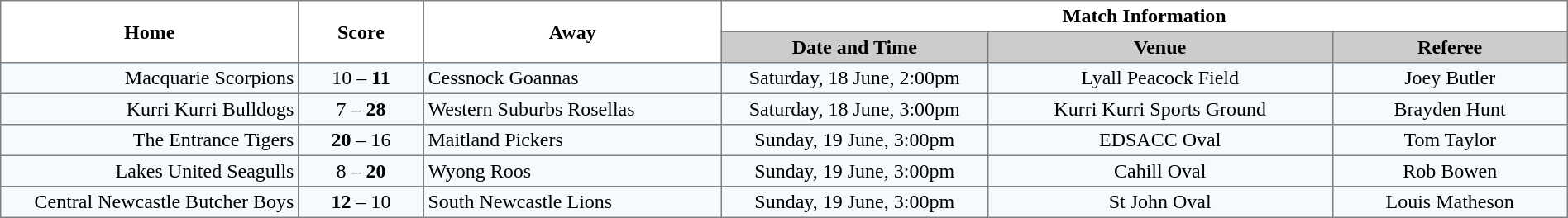<table border="1" cellpadding="3" cellspacing="0" width="100%" style="border-collapse:collapse;  text-align:center;">
<tr>
<th rowspan="2" width="19%">Home</th>
<th rowspan="2" width="8%">Score</th>
<th rowspan="2" width="19%">Away</th>
<th colspan="3">Match Information</th>
</tr>
<tr bgcolor="#CCCCCC">
<th width="17%">Date and Time</th>
<th width="22%">Venue</th>
<th width="50%">Referee</th>
</tr>
<tr style="text-align:center; background:#f5faff;">
<td align="right">Macquarie Scorpions </td>
<td>10 – <strong>11</strong></td>
<td align="left"> Cessnock Goannas</td>
<td>Saturday, 18 June, 2:00pm</td>
<td>Lyall Peacock Field</td>
<td>Joey Butler</td>
</tr>
<tr style="text-align:center; background:#f5faff;">
<td align="right">Kurri Kurri Bulldogs </td>
<td>7 – <strong>28</strong></td>
<td align="left"> Western Suburbs Rosellas</td>
<td>Saturday, 18 June, 3:00pm</td>
<td>Kurri Kurri Sports Ground</td>
<td>Brayden Hunt</td>
</tr>
<tr style="text-align:center; background:#f5faff;">
<td align="right">The Entrance Tigers </td>
<td><strong>20</strong> – 16</td>
<td align="left"> Maitland Pickers</td>
<td>Sunday, 19 June, 3:00pm</td>
<td>EDSACC Oval</td>
<td>Tom Taylor</td>
</tr>
<tr style="text-align:center; background:#f5faff;">
<td align="right">Lakes United Seagulls </td>
<td>8 – <strong>20</strong></td>
<td align="left"> Wyong Roos</td>
<td>Sunday, 19 June, 3:00pm</td>
<td>Cahill Oval</td>
<td>Rob Bowen</td>
</tr>
<tr style="text-align:center; background:#f5faff;">
<td align="right">Central Newcastle Butcher Boys </td>
<td><strong>12</strong> – 10</td>
<td align="left"> South Newcastle Lions</td>
<td>Sunday, 19 June, 3:00pm</td>
<td>St John Oval</td>
<td>Louis Matheson</td>
</tr>
</table>
